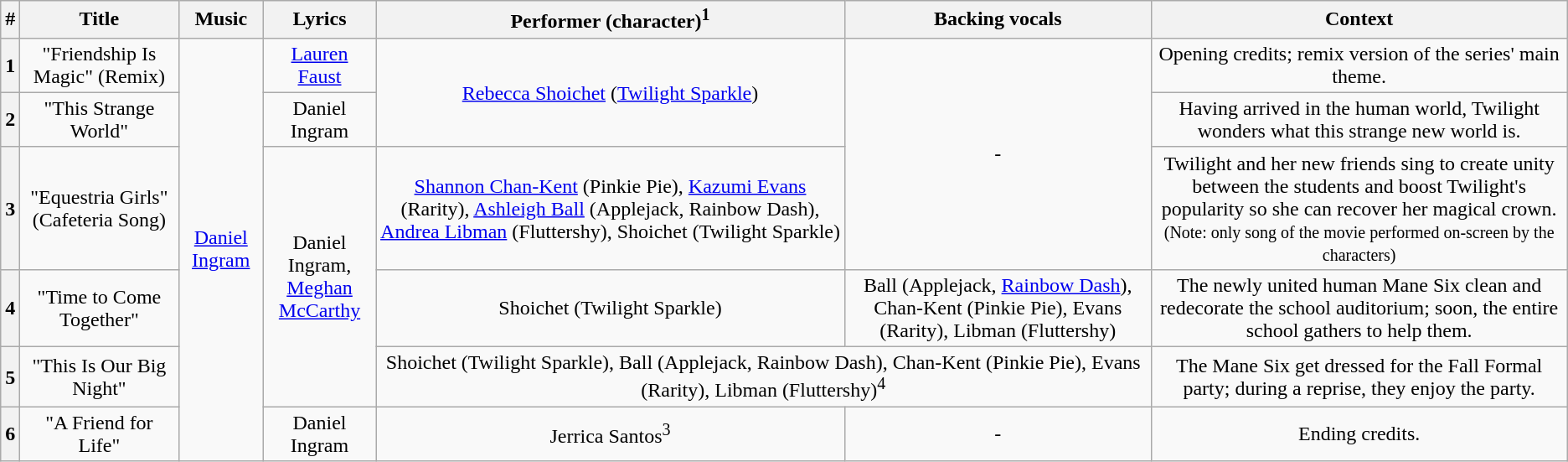<table class="wikitable sortable" style="text-align: center">
<tr>
<th>#</th>
<th><strong>Title</strong></th>
<th>Music</th>
<th>Lyrics</th>
<th><strong>Performer (character)</strong><sup>1</sup></th>
<th><strong>Backing vocals</strong></th>
<th>Context</th>
</tr>
<tr>
<th>1</th>
<td>"Friendship Is Magic" (Remix)</td>
<td rowspan=6><a href='#'>Daniel Ingram</a></td>
<td><a href='#'>Lauren Faust</a></td>
<td rowspan=2><a href='#'>Rebecca Shoichet</a> (<a href='#'>Twilight Sparkle</a>)</td>
<td rowspan=3>-</td>
<td>Opening credits; remix version of the series' main theme.</td>
</tr>
<tr>
<th>2</th>
<td>"This Strange World"</td>
<td>Daniel Ingram</td>
<td>Having arrived in the human world, Twilight wonders what this strange new world is.</td>
</tr>
<tr>
<th>3</th>
<td>"Equestria Girls" (Cafeteria Song)</td>
<td rowspan=3>Daniel Ingram,<br><a href='#'>Meghan McCarthy</a></td>
<td><a href='#'>Shannon Chan-Kent</a> (Pinkie Pie), <a href='#'>Kazumi Evans</a> (Rarity), <a href='#'>Ashleigh Ball</a> (Applejack, Rainbow Dash), <a href='#'>Andrea Libman</a> (Fluttershy), Shoichet (Twilight Sparkle)</td>
<td>Twilight and her new friends sing to create unity between the students and boost Twilight's popularity so she can recover her magical crown.<br><small>(Note: only song of the movie performed on-screen by the characters)</small></td>
</tr>
<tr>
<th>4</th>
<td>"Time to Come Together"</td>
<td>Shoichet (Twilight Sparkle)</td>
<td>Ball (Applejack, <a href='#'>Rainbow Dash</a>), Chan-Kent (Pinkie Pie), Evans (Rarity), Libman (Fluttershy)</td>
<td>The newly united human Mane Six clean and redecorate the school auditorium; soon, the entire school gathers to help them.</td>
</tr>
<tr>
<th>5</th>
<td>"This Is Our Big Night"</td>
<td colspan=2>Shoichet (Twilight Sparkle), Ball (Applejack, Rainbow Dash), Chan-Kent (Pinkie Pie), Evans (Rarity), Libman (Fluttershy)<sup>4</sup></td>
<td>The Mane Six get dressed for the Fall Formal party; during a reprise, they enjoy the party.</td>
</tr>
<tr>
<th>6</th>
<td>"A Friend for Life"</td>
<td>Daniel Ingram</td>
<td>Jerrica Santos<sup>3</sup></td>
<td>-</td>
<td>Ending credits.</td>
</tr>
</table>
